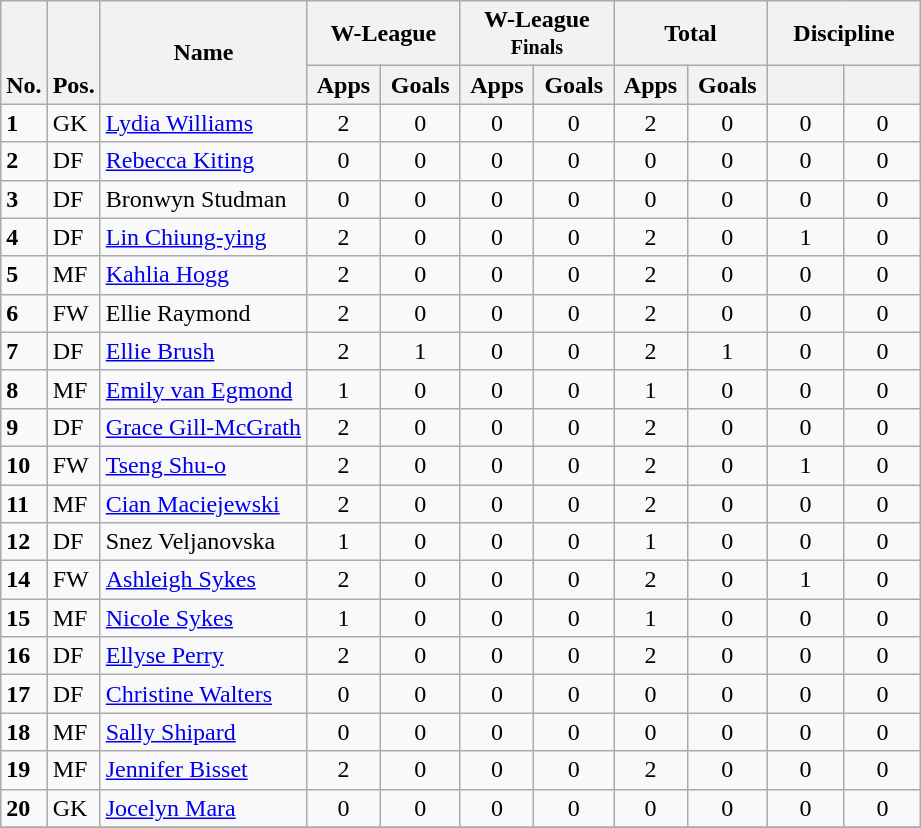<table class="wikitable" style="text-align:center">
<tr>
<th rowspan="2" valign="bottom">No.</th>
<th rowspan="2" valign="bottom">Pos.</th>
<th rowspan="2">Name</th>
<th colspan="2" width="95">W-League</th>
<th colspan="2" width="95">W-League<br><small>Finals</small></th>
<th colspan="2" width="95">Total</th>
<th colspan="2" width="95">Discipline</th>
</tr>
<tr>
<th>Apps</th>
<th>Goals</th>
<th>Apps</th>
<th>Goals</th>
<th>Apps</th>
<th>Goals</th>
<th></th>
<th></th>
</tr>
<tr>
<td align="left"><strong>1</strong></td>
<td align="left">GK</td>
<td align="left"> <a href='#'>Lydia Williams</a></td>
<td>2</td>
<td>0</td>
<td>0</td>
<td>0</td>
<td>2</td>
<td>0</td>
<td>0</td>
<td>0</td>
</tr>
<tr>
<td align="left"><strong>2</strong></td>
<td align="left">DF</td>
<td align="left"> <a href='#'>Rebecca Kiting</a></td>
<td>0</td>
<td>0</td>
<td>0</td>
<td>0</td>
<td>0</td>
<td>0</td>
<td>0</td>
<td>0</td>
</tr>
<tr>
<td align="left"><strong>3</strong></td>
<td align="left">DF</td>
<td align="left"> Bronwyn Studman</td>
<td>0</td>
<td>0</td>
<td>0</td>
<td>0</td>
<td>0</td>
<td>0</td>
<td>0</td>
<td>0</td>
</tr>
<tr>
<td align="left"><strong>4</strong></td>
<td align="left">DF</td>
<td align="left"> <a href='#'>Lin Chiung-ying</a></td>
<td>2</td>
<td>0</td>
<td>0</td>
<td>0</td>
<td>2</td>
<td>0</td>
<td>1</td>
<td>0</td>
</tr>
<tr>
<td align="left"><strong>5</strong></td>
<td align="left">MF</td>
<td align="left"> <a href='#'>Kahlia Hogg</a></td>
<td>2</td>
<td>0</td>
<td>0</td>
<td>0</td>
<td>2</td>
<td>0</td>
<td>0</td>
<td>0</td>
</tr>
<tr>
<td align="left"><strong>6</strong></td>
<td align="left">FW</td>
<td align="left"> Ellie Raymond</td>
<td>2</td>
<td>0</td>
<td>0</td>
<td>0</td>
<td>2</td>
<td>0</td>
<td>0</td>
<td>0</td>
</tr>
<tr>
<td align="left"><strong>7</strong></td>
<td align="left">DF</td>
<td align="left"> <a href='#'>Ellie Brush</a></td>
<td>2</td>
<td>1</td>
<td>0</td>
<td>0</td>
<td>2</td>
<td>1</td>
<td>0</td>
<td>0</td>
</tr>
<tr>
<td align="left"><strong>8</strong></td>
<td align="left">MF</td>
<td align="left"> <a href='#'>Emily van Egmond</a></td>
<td>1</td>
<td>0</td>
<td>0</td>
<td>0</td>
<td>1</td>
<td>0</td>
<td>0</td>
<td>0</td>
</tr>
<tr>
<td align="left"><strong>9</strong></td>
<td align="left">DF</td>
<td align="left"> <a href='#'>Grace Gill-McGrath</a></td>
<td>2</td>
<td>0</td>
<td>0</td>
<td>0</td>
<td>2</td>
<td>0</td>
<td>0</td>
<td>0</td>
</tr>
<tr>
<td align="left"><strong>10</strong></td>
<td align="left">FW</td>
<td align="left"> <a href='#'>Tseng Shu-o</a></td>
<td>2</td>
<td>0</td>
<td>0</td>
<td>0</td>
<td>2</td>
<td>0</td>
<td>1</td>
<td>0</td>
</tr>
<tr>
<td align="left"><strong>11</strong></td>
<td align="left">MF</td>
<td align="left"> <a href='#'>Cian Maciejewski</a></td>
<td>2</td>
<td>0</td>
<td>0</td>
<td>0</td>
<td>2</td>
<td>0</td>
<td>0</td>
<td>0</td>
</tr>
<tr>
<td align="left"><strong>12</strong></td>
<td align="left">DF</td>
<td align="left"> Snez Veljanovska</td>
<td>1</td>
<td>0</td>
<td>0</td>
<td>0</td>
<td>1</td>
<td>0</td>
<td>0</td>
<td>0</td>
</tr>
<tr>
<td align="left"><strong>14</strong></td>
<td align="left">FW</td>
<td align="left"> <a href='#'>Ashleigh Sykes</a></td>
<td>2</td>
<td>0</td>
<td>0</td>
<td>0</td>
<td>2</td>
<td>0</td>
<td>1</td>
<td>0</td>
</tr>
<tr>
<td align="left"><strong>15</strong></td>
<td align="left">MF</td>
<td align="left"> <a href='#'>Nicole Sykes</a></td>
<td>1</td>
<td>0</td>
<td>0</td>
<td>0</td>
<td>1</td>
<td>0</td>
<td>0</td>
<td>0</td>
</tr>
<tr>
<td align="left"><strong>16</strong></td>
<td align="left">DF</td>
<td align="left"> <a href='#'>Ellyse Perry</a></td>
<td>2</td>
<td>0</td>
<td>0</td>
<td>0</td>
<td>2</td>
<td>0</td>
<td>0</td>
<td>0</td>
</tr>
<tr>
<td align="left"><strong>17</strong></td>
<td align="left">DF</td>
<td align="left"> <a href='#'>Christine Walters</a></td>
<td>0</td>
<td>0</td>
<td>0</td>
<td>0</td>
<td>0</td>
<td>0</td>
<td>0</td>
<td>0</td>
</tr>
<tr>
<td align="left"><strong>18</strong></td>
<td align="left">MF</td>
<td align="left"> <a href='#'>Sally Shipard</a></td>
<td>0</td>
<td>0</td>
<td>0</td>
<td>0</td>
<td>0</td>
<td>0</td>
<td>0</td>
<td>0</td>
</tr>
<tr>
<td align="left"><strong>19</strong></td>
<td align="left">MF</td>
<td align="left"> <a href='#'>Jennifer Bisset</a></td>
<td>2</td>
<td>0</td>
<td>0</td>
<td>0</td>
<td>2</td>
<td>0</td>
<td>0</td>
<td>0</td>
</tr>
<tr>
<td align="left"><strong>20</strong></td>
<td align="left">GK</td>
<td align="left"> <a href='#'>Jocelyn Mara</a></td>
<td>0</td>
<td>0</td>
<td>0</td>
<td>0</td>
<td>0</td>
<td>0</td>
<td>0</td>
<td>0</td>
</tr>
<tr>
</tr>
</table>
